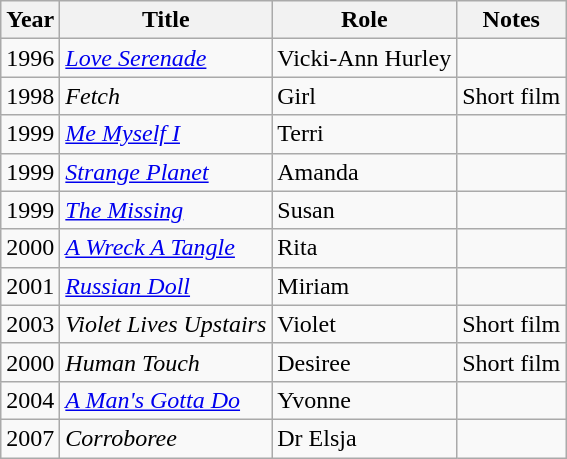<table class=wikitable>
<tr>
<th>Year</th>
<th>Title</th>
<th>Role</th>
<th>Notes</th>
</tr>
<tr>
<td>1996</td>
<td><em><a href='#'>Love Serenade</a></em></td>
<td>Vicki-Ann Hurley</td>
<td></td>
</tr>
<tr>
<td>1998</td>
<td><em>Fetch</em></td>
<td>Girl</td>
<td>Short film</td>
</tr>
<tr>
<td>1999</td>
<td><em><a href='#'>Me Myself I</a></em></td>
<td>Terri</td>
<td></td>
</tr>
<tr>
<td>1999</td>
<td><em><a href='#'>Strange Planet</a></em></td>
<td>Amanda</td>
<td></td>
</tr>
<tr>
<td>1999</td>
<td><em><a href='#'>The Missing</a></em></td>
<td>Susan</td>
<td></td>
</tr>
<tr>
<td>2000</td>
<td><em><a href='#'>A Wreck A Tangle</a></em></td>
<td>Rita</td>
<td></td>
</tr>
<tr>
<td>2001</td>
<td><em><a href='#'>Russian Doll</a></em></td>
<td>Miriam</td>
<td></td>
</tr>
<tr>
<td>2003</td>
<td><em>Violet Lives Upstairs</em></td>
<td>Violet</td>
<td>Short film</td>
</tr>
<tr>
<td>2000</td>
<td><em>Human Touch</em></td>
<td>Desiree</td>
<td>Short film</td>
</tr>
<tr>
<td>2004</td>
<td><em><a href='#'>A Man's Gotta Do</a></em></td>
<td>Yvonne</td>
<td></td>
</tr>
<tr>
<td>2007</td>
<td><em>Corroboree</em></td>
<td>Dr Elsja</td>
<td></td>
</tr>
</table>
